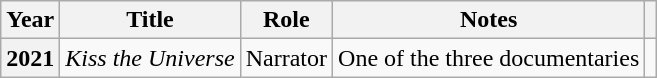<table class="wikitable plainrowheaders sortable">
<tr>
<th scope="col">Year</th>
<th scope="col">Title</th>
<th scope="col">Role</th>
<th scope="col" class="unsortable">Notes</th>
<th scope="col" class="unsortable"></th>
</tr>
<tr>
<th scope="row">2021</th>
<td><em>Kiss the Universe</em></td>
<td>Narrator</td>
<td>One of the three documentaries</td>
<td style="text-align:center"></td>
</tr>
</table>
